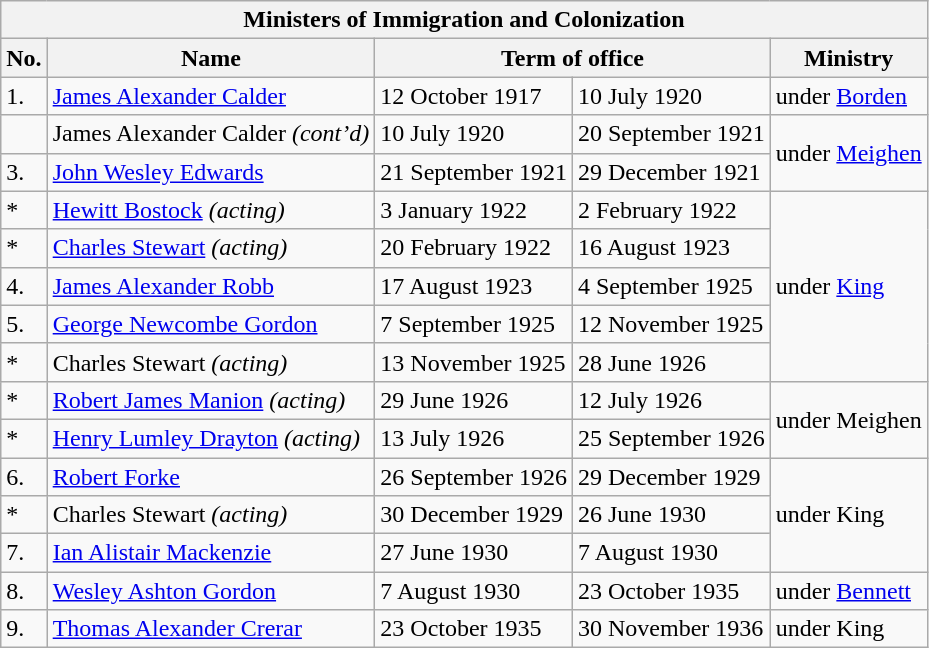<table class="wikitable">
<tr>
<th colspan="5">Ministers of Immigration and Colonization</th>
</tr>
<tr>
<th>No.</th>
<th>Name</th>
<th colspan="2">Term of office</th>
<th>Ministry</th>
</tr>
<tr>
<td>1.</td>
<td><a href='#'>James Alexander Calder</a></td>
<td>12 October 1917</td>
<td>10 July 1920</td>
<td>under <a href='#'>Borden</a></td>
</tr>
<tr>
<td></td>
<td>James Alexander Calder <em>(cont’d)</em></td>
<td>10 July 1920</td>
<td>20 September 1921</td>
<td rowspan="2">under <a href='#'>Meighen</a></td>
</tr>
<tr>
<td>3.</td>
<td><a href='#'>John Wesley Edwards</a></td>
<td>21 September 1921</td>
<td>29 December 1921</td>
</tr>
<tr>
<td>*</td>
<td><a href='#'>Hewitt Bostock</a> <em>(acting)</em></td>
<td>3 January 1922</td>
<td>2 February 1922</td>
<td rowspan="5">under <a href='#'>King</a></td>
</tr>
<tr>
<td>*</td>
<td><a href='#'>Charles Stewart</a> <em>(acting)</em></td>
<td>20 February 1922</td>
<td>16 August 1923</td>
</tr>
<tr>
<td>4.</td>
<td><a href='#'>James Alexander Robb</a></td>
<td>17 August 1923</td>
<td>4 September 1925</td>
</tr>
<tr>
<td>5.</td>
<td><a href='#'>George Newcombe Gordon</a></td>
<td>7 September 1925</td>
<td>12 November 1925</td>
</tr>
<tr>
<td>*</td>
<td>Charles Stewart <em>(acting)</em></td>
<td>13 November 1925</td>
<td>28 June 1926</td>
</tr>
<tr>
<td>*</td>
<td><a href='#'>Robert James Manion</a> <em>(acting)</em></td>
<td>29 June 1926</td>
<td>12 July 1926</td>
<td rowspan="2">under Meighen</td>
</tr>
<tr>
<td>*</td>
<td><a href='#'>Henry Lumley Drayton</a> <em>(acting)</em></td>
<td>13 July 1926</td>
<td>25 September 1926</td>
</tr>
<tr>
<td>6.</td>
<td><a href='#'>Robert Forke</a></td>
<td>26 September 1926</td>
<td>29 December 1929</td>
<td rowspan="3">under King</td>
</tr>
<tr>
<td>*</td>
<td>Charles Stewart <em>(acting)</em></td>
<td>30 December 1929</td>
<td>26 June 1930</td>
</tr>
<tr>
<td>7.</td>
<td><a href='#'>Ian Alistair Mackenzie</a></td>
<td>27 June 1930</td>
<td>7 August 1930</td>
</tr>
<tr>
<td>8.</td>
<td><a href='#'>Wesley Ashton Gordon</a></td>
<td>7 August 1930</td>
<td>23 October 1935</td>
<td>under <a href='#'>Bennett</a></td>
</tr>
<tr>
<td>9.</td>
<td><a href='#'>Thomas Alexander Crerar</a></td>
<td>23 October 1935</td>
<td>30 November 1936</td>
<td>under King</td>
</tr>
</table>
